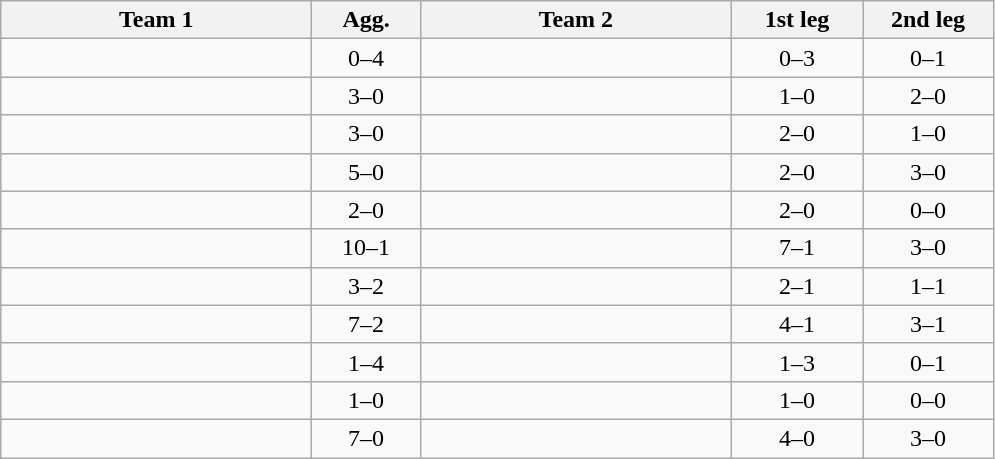<table class="wikitable" style="text-align:center">
<tr>
<th width=200>Team 1</th>
<th width=65>Agg.</th>
<th width=200>Team 2</th>
<th width=80>1st leg</th>
<th width=80>2nd leg</th>
</tr>
<tr>
<td align=right></td>
<td>0–4</td>
<td align=left><strong></strong></td>
<td>0–3</td>
<td>0–1</td>
</tr>
<tr>
<td align=right><strong></strong></td>
<td>3–0</td>
<td align=left></td>
<td>1–0</td>
<td>2–0</td>
</tr>
<tr>
<td align=right><strong></strong></td>
<td>3–0</td>
<td align=left></td>
<td>2–0</td>
<td>1–0</td>
</tr>
<tr>
<td align=right><strong></strong></td>
<td>5–0</td>
<td align=left></td>
<td>2–0</td>
<td>3–0</td>
</tr>
<tr>
<td align=right><strong></strong></td>
<td>2–0</td>
<td align=left></td>
<td>2–0</td>
<td>0–0</td>
</tr>
<tr>
<td align=right><strong></strong></td>
<td>10–1</td>
<td align=left></td>
<td>7–1</td>
<td>3–0</td>
</tr>
<tr>
<td align=right><strong></strong></td>
<td>3–2</td>
<td align=left></td>
<td>2–1</td>
<td>1–1</td>
</tr>
<tr>
<td align=right><strong></strong></td>
<td>7–2</td>
<td align=left></td>
<td>4–1</td>
<td>3–1</td>
</tr>
<tr>
<td align=right></td>
<td>1–4</td>
<td align=left><strong></strong></td>
<td>1–3</td>
<td>0–1</td>
</tr>
<tr>
<td align=right><strong></strong></td>
<td>1–0</td>
<td align=left></td>
<td>1–0</td>
<td>0–0</td>
</tr>
<tr>
<td align=right><strong></strong></td>
<td>7–0</td>
<td align=left></td>
<td>4–0</td>
<td>3–0</td>
</tr>
</table>
